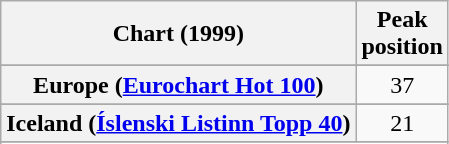<table class="wikitable sortable plainrowheaders" style="text-align:center">
<tr>
<th>Chart (1999)</th>
<th>Peak<br>position</th>
</tr>
<tr>
</tr>
<tr>
</tr>
<tr>
</tr>
<tr>
</tr>
<tr>
<th scope="row">Europe (<a href='#'>Eurochart Hot 100</a>)</th>
<td>37</td>
</tr>
<tr>
</tr>
<tr>
<th scope="row">Iceland (<a href='#'>Íslenski Listinn Topp 40</a>)</th>
<td>21</td>
</tr>
<tr>
</tr>
<tr>
</tr>
<tr>
</tr>
<tr>
</tr>
<tr>
</tr>
<tr>
</tr>
<tr>
</tr>
<tr>
</tr>
<tr>
</tr>
<tr>
</tr>
<tr>
</tr>
</table>
